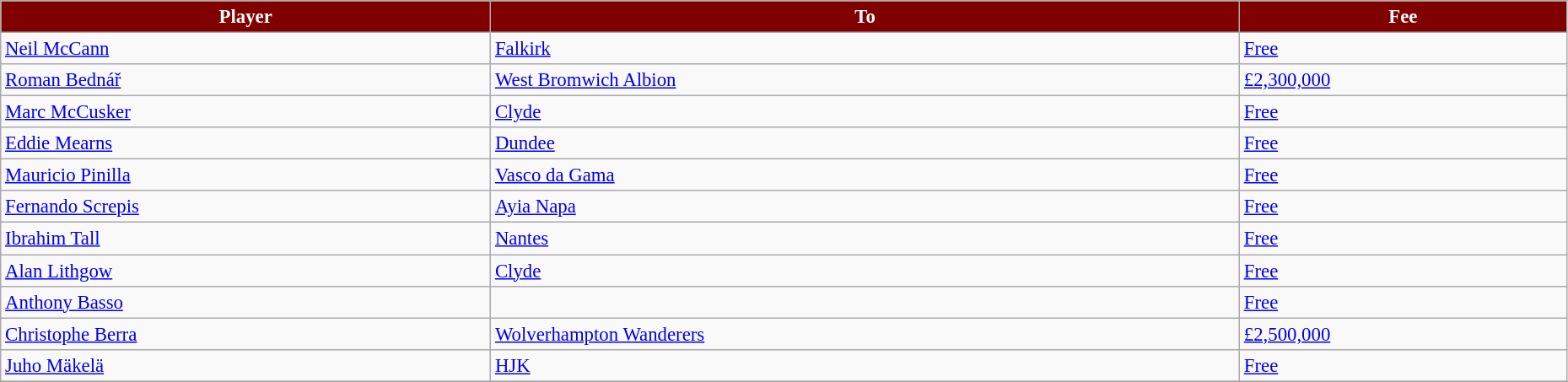<table class="wikitable" style="text-align:left; font-size:95%;width:98%;">
<tr>
<th style="background:maroon; color:white;">Player</th>
<th style="background:maroon; color:white;">To</th>
<th style="background:maroon; color:white;">Fee</th>
</tr>
<tr>
<td> <a href='#'>Neil McCann</a></td>
<td> <a href='#'>Falkirk</a></td>
<td><a href='#'>Free</a></td>
</tr>
<tr>
<td> <a href='#'>Roman Bednář</a></td>
<td> <a href='#'>West Bromwich Albion</a></td>
<td><a href='#'>£2,300,000</a></td>
</tr>
<tr>
<td> <a href='#'>Marc McCusker</a></td>
<td> <a href='#'>Clyde</a></td>
<td><a href='#'>Free</a></td>
</tr>
<tr>
<td> <a href='#'>Eddie Mearns</a></td>
<td> <a href='#'>Dundee</a></td>
<td><a href='#'>Free</a></td>
</tr>
<tr>
<td> <a href='#'>Mauricio Pinilla</a></td>
<td> <a href='#'>Vasco da Gama</a></td>
<td><a href='#'>Free</a></td>
</tr>
<tr>
<td> <a href='#'>Fernando Screpis</a></td>
<td> <a href='#'>Ayia Napa</a></td>
<td><a href='#'>Free</a></td>
</tr>
<tr>
<td> <a href='#'>Ibrahim Tall</a></td>
<td> <a href='#'>Nantes</a></td>
<td><a href='#'>Free</a></td>
</tr>
<tr>
<td> <a href='#'>Alan Lithgow</a></td>
<td> <a href='#'>Clyde</a></td>
<td><a href='#'>Free</a></td>
</tr>
<tr>
<td> <a href='#'>Anthony Basso</a></td>
<td></td>
<td><a href='#'>Free</a></td>
</tr>
<tr>
<td> <a href='#'>Christophe Berra</a></td>
<td> <a href='#'>Wolverhampton Wanderers</a></td>
<td><a href='#'>£2,500,000</a></td>
</tr>
<tr>
<td> <a href='#'>Juho Mäkelä</a></td>
<td> <a href='#'>HJK</a></td>
<td><a href='#'>Free</a></td>
</tr>
<tr>
</tr>
</table>
